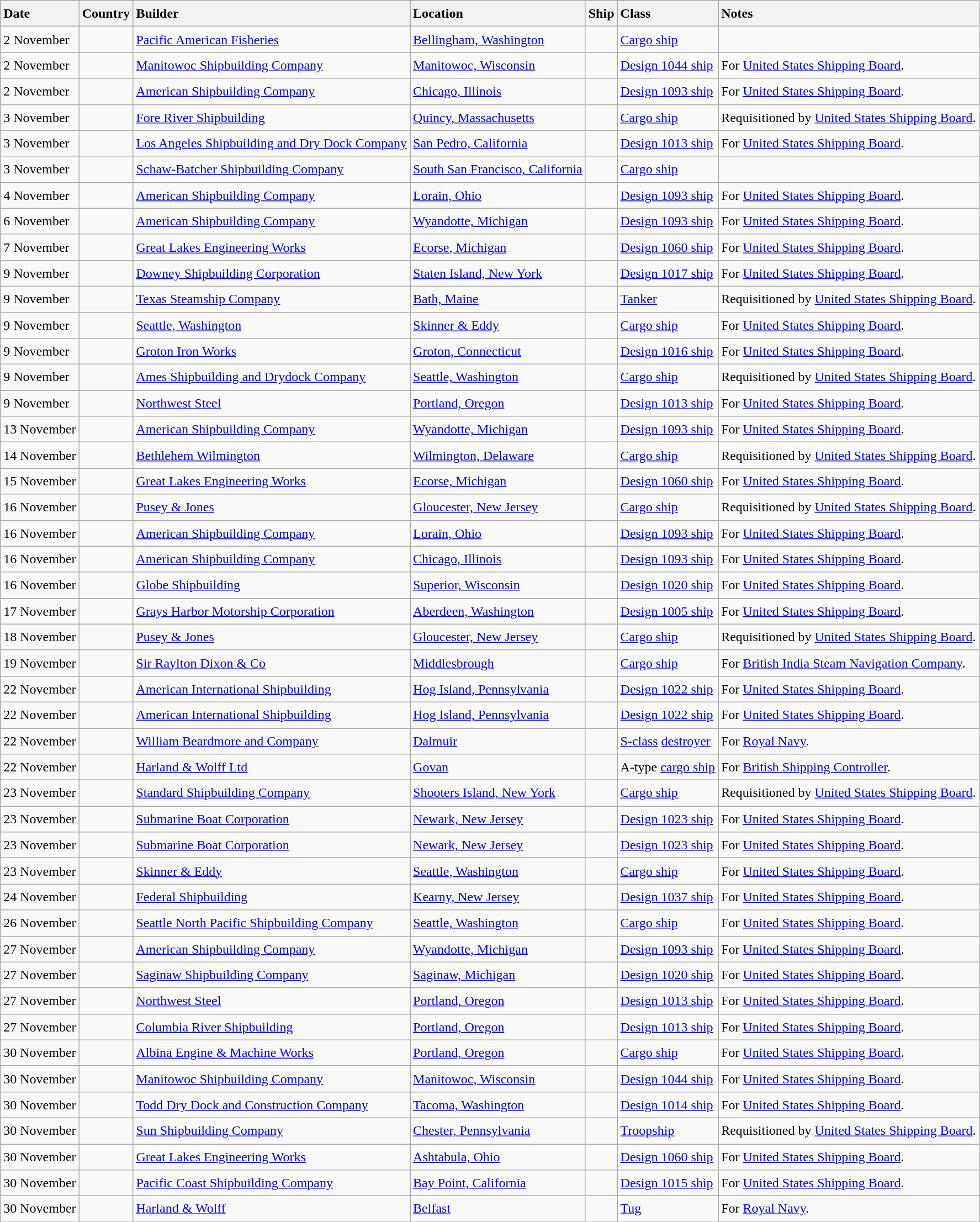<table class="wikitable sortable" style="font-size:1.00em; line-height:1.5em;">
<tr>
<th style="text-align: left;">Date</th>
<th style="text-align: left;">Country</th>
<th style="text-align: left;">Builder</th>
<th style="text-align: left;">Location</th>
<th style="text-align: left;">Ship</th>
<th style="text-align: left;">Class</th>
<th style="text-align: left;">Notes</th>
</tr>
<tr>
<td>2 November</td>
<td></td>
<td><a href='#'>Pacific American Fisheries</a></td>
<td><a href='#'>Bellingham, Washington</a></td>
<td><strong></strong></td>
<td><a href='#'>Cargo ship</a></td>
<td></td>
</tr>
<tr>
<td>2 November</td>
<td></td>
<td><a href='#'>Manitowoc Shipbuilding Company</a></td>
<td><a href='#'>Manitowoc, Wisconsin</a></td>
<td><strong></strong></td>
<td><a href='#'>Design 1044 ship</a></td>
<td>For <a href='#'>United States Shipping Board</a>.</td>
</tr>
<tr>
<td>2 November</td>
<td></td>
<td><a href='#'>American Shipbuilding Company</a></td>
<td><a href='#'>Chicago, Illinois</a></td>
<td><strong></strong></td>
<td><a href='#'>Design 1093 ship</a></td>
<td>For <a href='#'>United States Shipping Board</a>.</td>
</tr>
<tr>
<td>3 November</td>
<td></td>
<td><a href='#'>Fore River Shipbuilding</a></td>
<td><a href='#'>Quincy, Massachusetts</a></td>
<td><strong></strong></td>
<td><a href='#'>Cargo ship</a></td>
<td>Requisitioned by <a href='#'>United States Shipping Board</a>.</td>
</tr>
<tr>
<td>3 November</td>
<td></td>
<td><a href='#'>Los Angeles Shipbuilding and Dry Dock Company</a></td>
<td><a href='#'>San Pedro, California</a></td>
<td><strong></strong></td>
<td><a href='#'>Design 1013 ship</a></td>
<td>For <a href='#'>United States Shipping Board</a>.</td>
</tr>
<tr>
<td>3 November</td>
<td></td>
<td><a href='#'>Schaw-Batcher Shipbuilding Company</a></td>
<td><a href='#'>South San Francisco, California</a></td>
<td><strong></strong></td>
<td><a href='#'>Cargo ship</a></td>
<td></td>
</tr>
<tr>
<td>4 November</td>
<td></td>
<td><a href='#'>American Shipbuilding Company</a></td>
<td><a href='#'>Lorain, Ohio</a></td>
<td><strong></strong></td>
<td><a href='#'>Design 1093 ship</a></td>
<td>For <a href='#'>United States Shipping Board</a>.</td>
</tr>
<tr>
<td>6 November</td>
<td></td>
<td><a href='#'>American Shipbuilding Company</a></td>
<td><a href='#'>Wyandotte, Michigan</a></td>
<td><strong></strong></td>
<td><a href='#'>Design 1093 ship</a></td>
<td>For <a href='#'>United States Shipping Board</a>.</td>
</tr>
<tr>
<td>7 November</td>
<td></td>
<td><a href='#'>Great Lakes Engineering Works</a></td>
<td><a href='#'>Ecorse, Michigan</a></td>
<td><strong></strong></td>
<td><a href='#'>Design 1060 ship</a></td>
<td>For <a href='#'>United States Shipping Board</a>.</td>
</tr>
<tr>
<td>9 November</td>
<td></td>
<td><a href='#'>Downey Shipbuilding Corporation</a></td>
<td><a href='#'>Staten Island, New York</a></td>
<td><strong></strong></td>
<td><a href='#'>Design 1017 ship</a></td>
<td>For <a href='#'>United States Shipping Board</a>.</td>
</tr>
<tr>
<td>9 November</td>
<td></td>
<td><a href='#'>Texas Steamship Company</a></td>
<td><a href='#'>Bath, Maine</a></td>
<td><strong></strong></td>
<td><a href='#'>Tanker</a></td>
<td>Requisitioned by <a href='#'>United States Shipping Board</a>.</td>
</tr>
<tr>
<td>9 November</td>
<td></td>
<td><a href='#'>Seattle, Washington</a></td>
<td><a href='#'>Skinner & Eddy</a></td>
<td><strong></strong></td>
<td><a href='#'>Cargo ship</a></td>
<td>For <a href='#'>United States Shipping Board</a>.</td>
</tr>
<tr>
<td>9 November</td>
<td></td>
<td><a href='#'>Groton Iron Works</a></td>
<td><a href='#'>Groton, Connecticut</a></td>
<td><strong></strong></td>
<td><a href='#'>Design 1016 ship</a></td>
<td>For <a href='#'>United States Shipping Board</a>.</td>
</tr>
<tr>
<td>9 November</td>
<td></td>
<td><a href='#'>Ames Shipbuilding and Drydock Company</a></td>
<td><a href='#'>Seattle, Washington</a></td>
<td><strong></strong></td>
<td><a href='#'>Cargo ship</a></td>
<td>Requisitioned by <a href='#'>United States Shipping Board</a>.</td>
</tr>
<tr>
<td>9 November</td>
<td></td>
<td><a href='#'>Northwest Steel</a></td>
<td><a href='#'>Portland, Oregon</a></td>
<td><strong></strong></td>
<td><a href='#'>Design 1013 ship</a></td>
<td>For <a href='#'>United States Shipping Board</a>.</td>
</tr>
<tr>
<td>13 November</td>
<td></td>
<td><a href='#'>American Shipbuilding Company</a></td>
<td><a href='#'>Wyandotte, Michigan</a></td>
<td><strong></strong></td>
<td><a href='#'>Design 1093 ship</a></td>
<td>For <a href='#'>United States Shipping Board</a>.</td>
</tr>
<tr>
<td>14 November</td>
<td></td>
<td><a href='#'>Bethlehem Wilmington</a></td>
<td><a href='#'>Wilmington, Delaware</a></td>
<td><strong></strong></td>
<td><a href='#'>Cargo ship</a></td>
<td>Requisitioned by <a href='#'>United States Shipping Board</a>.</td>
</tr>
<tr>
<td>15 November</td>
<td></td>
<td><a href='#'>Great Lakes Engineering Works</a></td>
<td><a href='#'>Ecorse, Michigan</a></td>
<td><strong></strong></td>
<td><a href='#'>Design 1060 ship</a></td>
<td>For <a href='#'>United States Shipping Board</a>.</td>
</tr>
<tr>
<td>16 November</td>
<td></td>
<td><a href='#'>Pusey & Jones</a></td>
<td><a href='#'>Gloucester, New Jersey</a></td>
<td><strong></strong></td>
<td><a href='#'>Cargo ship</a></td>
<td>Requisitioned by <a href='#'>United States Shipping Board</a>.</td>
</tr>
<tr>
<td>16 November</td>
<td></td>
<td><a href='#'>American Shipbuilding Company</a></td>
<td><a href='#'>Lorain, Ohio</a></td>
<td><strong></strong></td>
<td><a href='#'>Design 1093 ship</a></td>
<td>For <a href='#'>United States Shipping Board</a>.</td>
</tr>
<tr>
<td>16 November</td>
<td></td>
<td><a href='#'>American Shipbuilding Company</a></td>
<td><a href='#'>Chicago, Illinois</a></td>
<td><strong></strong></td>
<td><a href='#'>Design 1093 ship</a></td>
<td>For <a href='#'>United States Shipping Board</a>.</td>
</tr>
<tr>
<td>16 November</td>
<td></td>
<td><a href='#'>Globe Shipbuilding</a></td>
<td><a href='#'>Superior, Wisconsin</a></td>
<td><strong></strong></td>
<td><a href='#'>Design 1020 ship</a></td>
<td>For <a href='#'>United States Shipping Board</a>.</td>
</tr>
<tr>
<td>17 November</td>
<td></td>
<td><a href='#'>Grays Harbor Motorship Corporation</a></td>
<td><a href='#'>Aberdeen, Washington</a></td>
<td><strong></strong></td>
<td><a href='#'>Design 1005 ship</a></td>
<td>For <a href='#'>United States Shipping Board</a>.</td>
</tr>
<tr>
<td>18 November</td>
<td></td>
<td><a href='#'>Pusey & Jones</a></td>
<td><a href='#'>Gloucester, New Jersey</a></td>
<td><strong></strong></td>
<td><a href='#'>Cargo ship</a></td>
<td>Requisitioned by <a href='#'>United States Shipping Board</a>.</td>
</tr>
<tr>
<td>19 November</td>
<td></td>
<td><a href='#'>Sir Raylton Dixon & Co</a></td>
<td><a href='#'>Middlesbrough</a></td>
<td><strong></strong></td>
<td><a href='#'>Cargo ship</a></td>
<td>For <a href='#'>British India Steam Navigation Company</a>.</td>
</tr>
<tr>
<td>22 November</td>
<td></td>
<td><a href='#'>American International Shipbuilding</a></td>
<td><a href='#'>Hog Island, Pennsylvania</a></td>
<td><strong></strong></td>
<td><a href='#'>Design 1022 ship</a></td>
<td>For <a href='#'>United States Shipping Board</a>.</td>
</tr>
<tr>
<td>22 November</td>
<td></td>
<td><a href='#'>American International Shipbuilding</a></td>
<td><a href='#'>Hog Island, Pennsylvania</a></td>
<td><strong></strong></td>
<td><a href='#'>Design 1022 ship</a></td>
<td>For <a href='#'>United States Shipping Board</a>.</td>
</tr>
<tr>
<td>22 November</td>
<td></td>
<td><a href='#'>William Beardmore and Company</a></td>
<td><a href='#'>Dalmuir</a></td>
<td><strong></strong></td>
<td><a href='#'>S-class</a> <a href='#'>destroyer</a></td>
<td>For <a href='#'>Royal Navy</a>.</td>
</tr>
<tr>
<td>22 November</td>
<td></td>
<td><a href='#'>Harland & Wolff Ltd</a></td>
<td><a href='#'>Govan</a></td>
<td><strong></strong></td>
<td>A-type <a href='#'>cargo ship</a></td>
<td>For <a href='#'>British Shipping Controller</a>.</td>
</tr>
<tr>
<td>23 November</td>
<td></td>
<td><a href='#'>Standard Shipbuilding Company</a></td>
<td><a href='#'>Shooters Island, New York</a></td>
<td><strong></strong></td>
<td><a href='#'>Cargo ship</a></td>
<td>Requisitioned by <a href='#'>United States Shipping Board</a>.</td>
</tr>
<tr>
<td>23 November</td>
<td></td>
<td><a href='#'>Submarine Boat Corporation</a></td>
<td><a href='#'>Newark, New Jersey</a></td>
<td><strong></strong></td>
<td><a href='#'>Design 1023 ship</a></td>
<td>For <a href='#'>United States Shipping Board</a>.</td>
</tr>
<tr>
<td>23 November</td>
<td></td>
<td><a href='#'>Submarine Boat Corporation</a></td>
<td><a href='#'>Newark, New Jersey</a></td>
<td><strong></strong></td>
<td><a href='#'>Design 1023 ship</a></td>
<td>For <a href='#'>United States Shipping Board</a>.</td>
</tr>
<tr>
<td>23 November</td>
<td></td>
<td><a href='#'>Skinner & Eddy</a></td>
<td><a href='#'>Seattle, Washington</a></td>
<td><strong></strong></td>
<td><a href='#'>Cargo ship</a></td>
<td>For <a href='#'>United States Shipping Board</a>.</td>
</tr>
<tr>
<td>24 November</td>
<td></td>
<td><a href='#'>Federal Shipbuilding</a></td>
<td><a href='#'>Kearny, New Jersey</a></td>
<td><strong></strong></td>
<td><a href='#'>Design 1037 ship</a></td>
<td>For <a href='#'>United States Shipping Board</a>.</td>
</tr>
<tr>
<td>26 November</td>
<td></td>
<td><a href='#'>Seattle North Pacific Shipbuilding Company</a></td>
<td><a href='#'>Seattle, Washington</a></td>
<td><strong></strong></td>
<td><a href='#'>Cargo ship</a></td>
<td>For <a href='#'>United States Shipping Board</a>.</td>
</tr>
<tr>
<td>27 November</td>
<td></td>
<td><a href='#'>American Shipbuilding Company</a></td>
<td><a href='#'>Wyandotte, Michigan</a></td>
<td><strong></strong></td>
<td><a href='#'>Design 1093 ship</a></td>
<td>For <a href='#'>United States Shipping Board</a>.</td>
</tr>
<tr>
<td>27 November</td>
<td></td>
<td><a href='#'>Saginaw Shipbuilding Company</a></td>
<td><a href='#'>Saginaw, Michigan</a></td>
<td><strong></strong></td>
<td><a href='#'>Design 1020 ship</a></td>
<td>For <a href='#'>United States Shipping Board</a>.</td>
</tr>
<tr>
<td>27 November</td>
<td></td>
<td><a href='#'>Northwest Steel</a></td>
<td><a href='#'>Portland, Oregon</a></td>
<td><strong></strong></td>
<td><a href='#'>Design 1013 ship</a></td>
<td>For <a href='#'>United States Shipping Board</a>.</td>
</tr>
<tr>
<td>27 November</td>
<td></td>
<td><a href='#'>Columbia River Shipbuilding</a></td>
<td><a href='#'>Portland, Oregon</a></td>
<td><strong></strong></td>
<td><a href='#'>Design 1013 ship</a></td>
<td>For <a href='#'>United States Shipping Board</a>.</td>
</tr>
<tr>
<td>30 November</td>
<td></td>
<td><a href='#'>Albina Engine & Machine Works</a></td>
<td><a href='#'>Portland, Oregon</a></td>
<td><strong></strong></td>
<td><a href='#'>Cargo ship</a></td>
<td>For <a href='#'>United States Shipping Board</a>.</td>
</tr>
<tr>
<td>30 November</td>
<td></td>
<td><a href='#'>Manitowoc Shipbuilding Company</a></td>
<td><a href='#'>Manitowoc, Wisconsin</a></td>
<td><strong></strong></td>
<td><a href='#'>Design 1044 ship</a></td>
<td>For <a href='#'>United States Shipping Board</a>.</td>
</tr>
<tr>
<td>30 November</td>
<td></td>
<td><a href='#'>Todd Dry Dock and Construction Company</a></td>
<td><a href='#'>Tacoma, Washington</a></td>
<td><strong></strong></td>
<td><a href='#'>Design 1014 ship</a></td>
<td>For <a href='#'>United States Shipping Board</a>.</td>
</tr>
<tr>
<td>30 November</td>
<td></td>
<td><a href='#'>Sun Shipbuilding Company</a></td>
<td><a href='#'>Chester, Pennsylvania</a></td>
<td><strong></strong></td>
<td><a href='#'>Troopship</a></td>
<td>Requisitioned by <a href='#'>United States Shipping Board</a>.</td>
</tr>
<tr>
<td>30 November</td>
<td></td>
<td><a href='#'>Great Lakes Engineering Works</a></td>
<td><a href='#'>Ashtabula, Ohio</a></td>
<td><strong></strong></td>
<td><a href='#'>Design 1060 ship</a></td>
<td>For <a href='#'>United States Shipping Board</a>.</td>
</tr>
<tr ---->
<td>30 November</td>
<td></td>
<td><a href='#'>Pacific Coast Shipbuilding Company</a></td>
<td><a href='#'>Bay Point, California</a></td>
<td><strong></strong></td>
<td><a href='#'>Design 1015 ship</a></td>
<td>For <a href='#'>United States Shipping Board</a>.</td>
</tr>
<tr ---->
<td>30 November</td>
<td></td>
<td><a href='#'>Harland & Wolff</a></td>
<td><a href='#'>Belfast</a></td>
<td><strong></strong></td>
<td><a href='#'>Tug</a></td>
<td>For <a href='#'>Royal Navy</a>.</td>
</tr>
</table>
